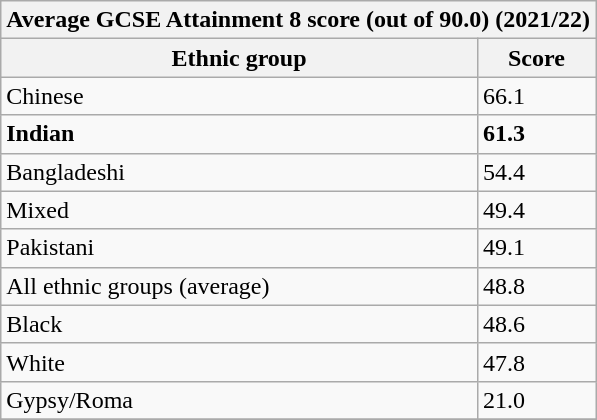<table class="wikitable sortable">
<tr>
<th colspan="3">Average GCSE Attainment 8 score (out of 90.0) (2021/22)</th>
</tr>
<tr>
<th>Ethnic group</th>
<th>Score</th>
</tr>
<tr>
<td>Chinese</td>
<td>66.1</td>
</tr>
<tr>
<td><strong>Indian</strong></td>
<td><strong>61.3</strong></td>
</tr>
<tr>
<td>Bangladeshi</td>
<td>54.4</td>
</tr>
<tr>
<td>Mixed</td>
<td>49.4</td>
</tr>
<tr>
<td>Pakistani</td>
<td>49.1</td>
</tr>
<tr>
<td>All ethnic groups (average)</td>
<td>48.8</td>
</tr>
<tr>
<td>Black</td>
<td>48.6</td>
</tr>
<tr>
<td>White</td>
<td>47.8</td>
</tr>
<tr>
<td>Gypsy/Roma</td>
<td>21.0</td>
</tr>
<tr>
</tr>
</table>
